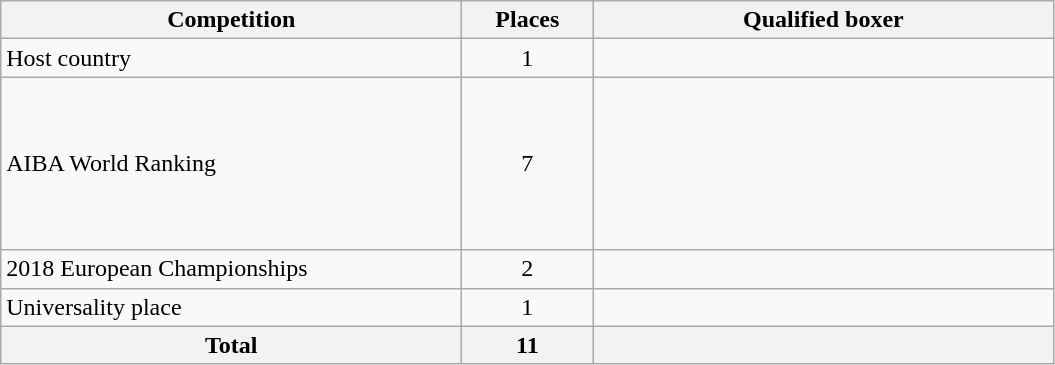<table class=wikitable>
<tr>
<th width=300>Competition</th>
<th width=80>Places</th>
<th width=300>Qualified boxer</th>
</tr>
<tr>
<td>Host country</td>
<td align="center">1</td>
<td></td>
</tr>
<tr>
<td>AIBA World Ranking</td>
<td align="center">7</td>
<td><br><br><br><br><br><br></td>
</tr>
<tr>
<td>2018 European Championships</td>
<td align="center">2</td>
<td><br></td>
</tr>
<tr>
<td>Universality place</td>
<td align="center">1</td>
<td></td>
</tr>
<tr>
<th>Total</th>
<th>11</th>
<th></th>
</tr>
</table>
